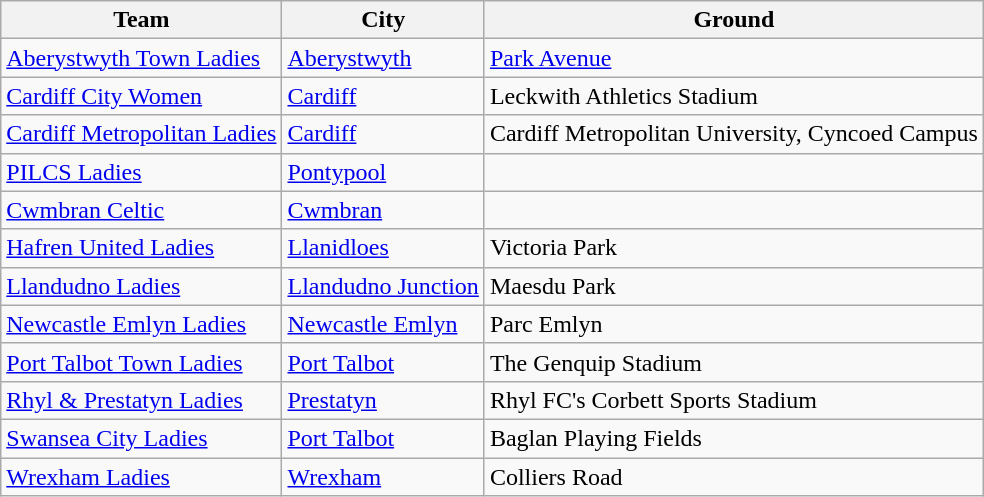<table class="sortable wikitable">
<tr align=center>
<th>Team</th>
<th>City</th>
<th>Ground</th>
</tr>
<tr>
<td><a href='#'>Aberystwyth Town Ladies</a></td>
<td><a href='#'>Aberystwyth</a></td>
<td><a href='#'>Park Avenue</a></td>
</tr>
<tr>
<td><a href='#'>Cardiff City Women</a></td>
<td><a href='#'>Cardiff</a></td>
<td>Leckwith Athletics Stadium</td>
</tr>
<tr>
<td><a href='#'>Cardiff Metropolitan Ladies</a></td>
<td><a href='#'>Cardiff</a></td>
<td>Cardiff Metropolitan University, Cyncoed Campus</td>
</tr>
<tr>
<td><a href='#'>PILCS Ladies</a></td>
<td><a href='#'>Pontypool</a></td>
<td></td>
</tr>
<tr>
<td><a href='#'>Cwmbran Celtic</a></td>
<td><a href='#'>Cwmbran</a></td>
<td></td>
</tr>
<tr>
<td><a href='#'>Hafren United Ladies</a></td>
<td><a href='#'>Llanidloes</a></td>
<td>Victoria Park</td>
</tr>
<tr>
<td><a href='#'>Llandudno Ladies</a></td>
<td><a href='#'>Llandudno Junction</a></td>
<td>Maesdu Park</td>
</tr>
<tr>
<td><a href='#'>Newcastle Emlyn Ladies</a></td>
<td><a href='#'>Newcastle Emlyn</a></td>
<td>Parc Emlyn</td>
</tr>
<tr>
<td><a href='#'>Port Talbot Town Ladies</a></td>
<td><a href='#'>Port Talbot</a></td>
<td>The Genquip Stadium</td>
</tr>
<tr>
<td><a href='#'>Rhyl & Prestatyn Ladies</a></td>
<td><a href='#'>Prestatyn</a></td>
<td>Rhyl FC's Corbett Sports Stadium</td>
</tr>
<tr>
<td><a href='#'>Swansea City Ladies</a></td>
<td><a href='#'>Port Talbot</a></td>
<td>Baglan Playing Fields</td>
</tr>
<tr>
<td><a href='#'>Wrexham Ladies</a></td>
<td><a href='#'>Wrexham</a></td>
<td>Colliers Road</td>
</tr>
</table>
